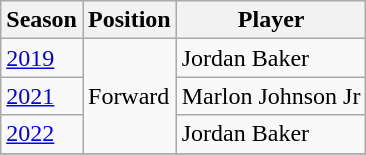<table class="wikitable">
<tr>
<th>Season</th>
<th>Position</th>
<th>Player</th>
</tr>
<tr>
<td><a href='#'>2019</a></td>
<td rowspan="3">Forward</td>
<td>Jordan Baker</td>
</tr>
<tr>
<td><a href='#'>2021</a></td>
<td>Marlon Johnson Jr</td>
</tr>
<tr>
<td><a href='#'>2022</a></td>
<td>Jordan Baker</td>
</tr>
<tr>
</tr>
</table>
